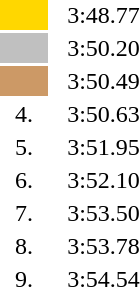<table style="text-align:center">
<tr>
<td width=30 bgcolor=gold></td>
<td align=left></td>
<td width=60>3:48.77</td>
</tr>
<tr>
<td bgcolor=silver></td>
<td align=left></td>
<td>3:50.20</td>
</tr>
<tr>
<td bgcolor=cc9966></td>
<td align=left></td>
<td>3:50.49</td>
</tr>
<tr>
<td>4.</td>
<td align=left></td>
<td>3:50.63</td>
</tr>
<tr>
<td>5.</td>
<td align=left></td>
<td>3:51.95</td>
</tr>
<tr>
<td>6.</td>
<td align=left></td>
<td>3:52.10</td>
</tr>
<tr>
<td>7.</td>
<td align=left></td>
<td>3:53.50</td>
</tr>
<tr>
<td>8.</td>
<td align=left></td>
<td>3:53.78</td>
</tr>
<tr>
<td>9.</td>
<td align=left></td>
<td>3:54.54</td>
</tr>
</table>
